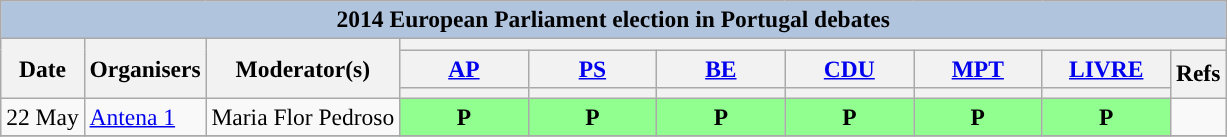<table class="wikitable" style="font-size:98%; text-align:center;">
<tr>
<th style="background:#B0C4DE" colspan="22">2014 European Parliament election in Portugal debates</th>
</tr>
<tr>
<th rowspan="3">Date</th>
<th rowspan="3">Organisers</th>
<th rowspan="3">Moderator(s)</th>
<th colspan="19">      </th>
</tr>
<tr>
<th scope="col" style="width:5em;"><a href='#'>AP</a><br></th>
<th scope="col" style="width:5em;"><a href='#'>PS</a><br></th>
<th scope="col" style="width:5em;"><a href='#'>BE</a><br></th>
<th scope="col" style="width:5em;"><a href='#'>CDU</a><br></th>
<th scope="col" style="width:5em;"><a href='#'>MPT</a><br></th>
<th scope="col" style="width:5em;"><a href='#'>LIVRE</a><br></th>
<th rowspan="2">Refs</th>
</tr>
<tr>
<th style="color:inherit;background:"></th>
<th style="color:inherit;background:"></th>
<th style="color:inherit;background:"></th>
<th style="color:inherit;background:"></th>
<th style="color:inherit;background:"></th>
<th style="color:inherit;background:"></th>
</tr>
<tr>
<td style="white-space:nowrap; text-align:left;">22 May</td>
<td style="white-space:nowrap; text-align:left;"><a href='#'>Antena 1</a></td>
<td style="white-space:nowrap; text-align:left;">Maria Flor Pedroso</td>
<td style="background:#90FF90;"><strong>P</strong></td>
<td style="background:#90FF90;"><strong>P</strong></td>
<td style="background:#90FF90;"><strong>P</strong></td>
<td style="background:#90FF90;"><strong>P</strong></td>
<td style="background:#90FF90;"><strong>P</strong></td>
<td style="background:#90FF90;"><strong>P</strong></td>
<td></td>
</tr>
<tr>
</tr>
</table>
